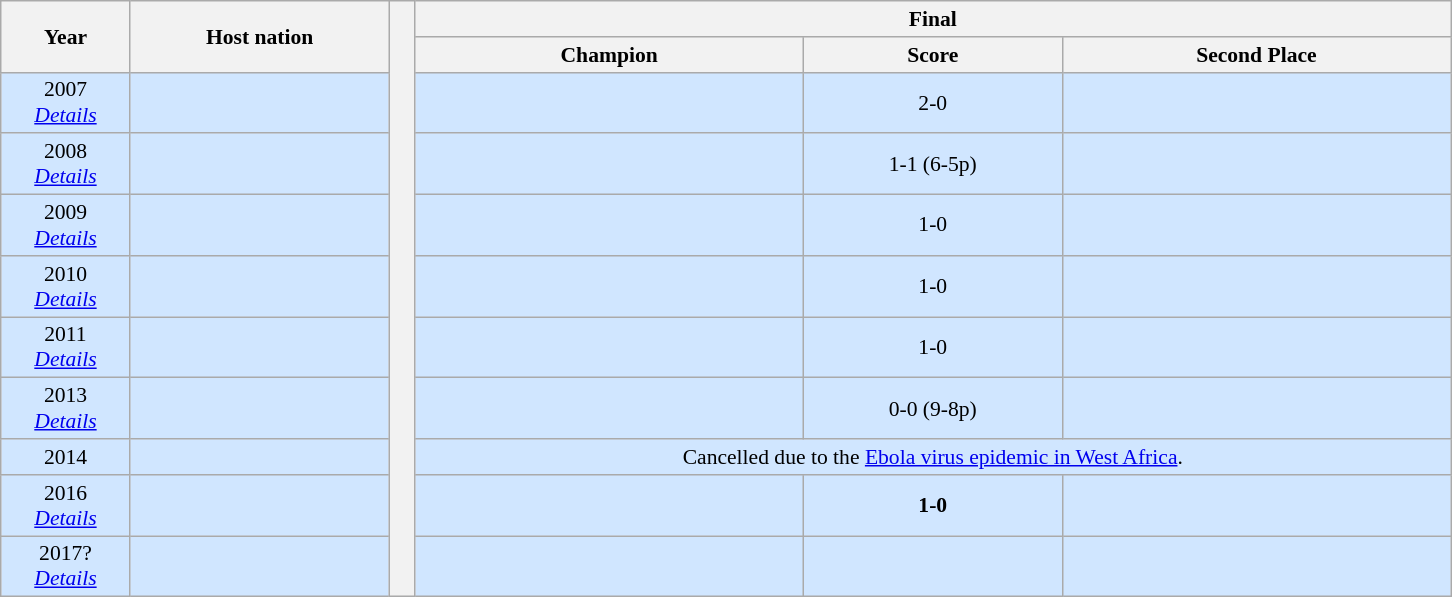<table class="wikitable" style="font-size:90%; text-align: center;">
<tr>
<th rowspan="2" width="5%">Year</th>
<th rowspan="2" width="10%">Host nation</th>
<th width="1%" rowspan="11"></th>
<th colspan="3">Final</th>
</tr>
<tr>
<th width="15%">Champion</th>
<th width="10%">Score</th>
<th width="15%">Second Place</th>
</tr>
<tr style="background: #D0E6FF;">
<td>2007<br><em><a href='#'>Details</a></em></td>
<td></td>
<td></td>
<td>2-0</td>
<td></td>
</tr>
<tr style="background: #D0E6FF;">
<td>2008<br><em><a href='#'>Details</a></em></td>
<td></td>
<td></td>
<td>1-1 (6-5p)</td>
<td></td>
</tr>
<tr style="background: #D0E6FF;">
<td>2009<br><em><a href='#'>Details</a></em></td>
<td></td>
<td></td>
<td>1-0</td>
<td></td>
</tr>
<tr style="background: #D0E6FF;">
<td>2010<br><em><a href='#'>Details</a></em></td>
<td></td>
<td></td>
<td>1-0</td>
<td></td>
</tr>
<tr style="background: #D0E6FF;">
<td>2011<br><em><a href='#'>Details</a></em></td>
<td></td>
<td></td>
<td>1-0</td>
<td></td>
</tr>
<tr style="background: #D0E6FF;">
<td>2013<br><em><a href='#'>Details</a></em></td>
<td></td>
<td></td>
<td>0-0 (9-8p)</td>
<td></td>
</tr>
<tr style="background: #D0E6FF;">
<td>2014</td>
<td></td>
<td colspan="3">Cancelled due to the <a href='#'>Ebola virus epidemic in West Africa</a>.</td>
</tr>
<tr style="background: #D0E6FF;">
<td>2016<br><em><a href='#'>Details</a></em></td>
<td></td>
<td></td>
<td><strong>1-0</strong></td>
<td></td>
</tr>
<tr style="background: #D0E6FF;">
<td>2017?<br><em><a href='#'>Details</a></em></td>
<td></td>
<td></td>
<td></td>
<td></td>
</tr>
</table>
